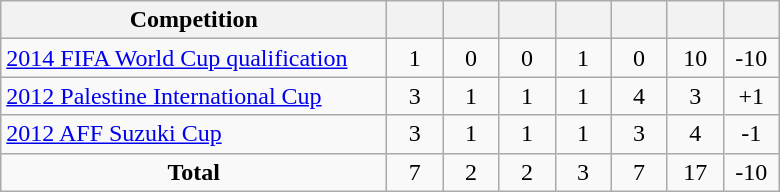<table class="wikitable" style="text-align: center;">
<tr>
<th width=250>Competition</th>
<th width=30></th>
<th width=30></th>
<th width=30></th>
<th width=30></th>
<th width=30></th>
<th width=30></th>
<th width=30></th>
</tr>
<tr>
<td align="left"><a href='#'>2014 FIFA World Cup qualification</a></td>
<td>1</td>
<td>0</td>
<td>0</td>
<td>1</td>
<td>0</td>
<td>10</td>
<td>-10</td>
</tr>
<tr>
<td align="left"><a href='#'>2012 Palestine International Cup</a></td>
<td>3</td>
<td>1</td>
<td>1</td>
<td>1</td>
<td>4</td>
<td>3</td>
<td>+1</td>
</tr>
<tr>
<td align="left"><a href='#'>2012 AFF Suzuki Cup</a></td>
<td>3</td>
<td>1</td>
<td>1</td>
<td>1</td>
<td>3</td>
<td>4</td>
<td>-1</td>
</tr>
<tr>
<td><strong>Total</strong></td>
<td>7</td>
<td>2</td>
<td>2</td>
<td>3</td>
<td>7</td>
<td>17</td>
<td>-10</td>
</tr>
</table>
